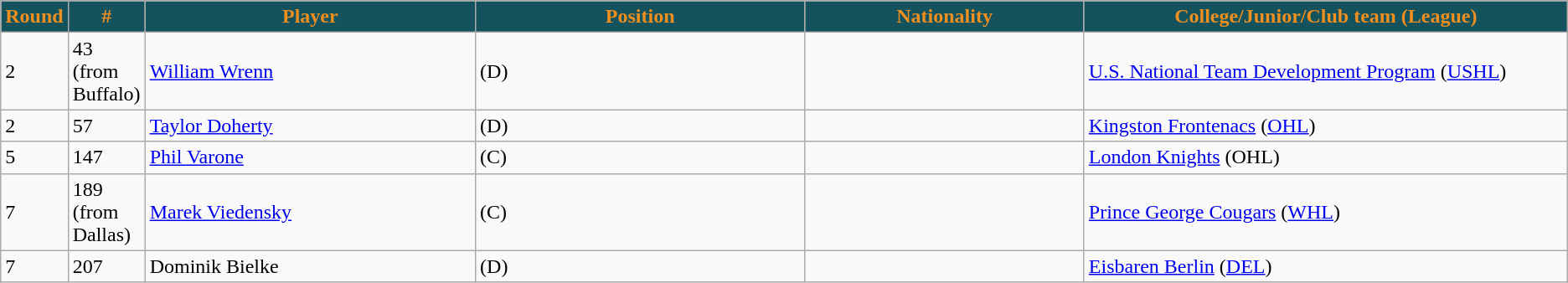<table class="wikitable">
<tr>
<th style="background:#14535D;color:#EF8F1F;"  width="2.75%">Round</th>
<th style="background:#14535D;color:#EF8F1F;"  width="2.75%">#</th>
<th style="background:#14535D;color:#EF8F1F;"  width="22.0%">Player</th>
<th style="background:#14535D;color:#EF8F1F;"  width="22.0%">Position</th>
<th style="background:#14535D;color:#EF8F1F;"  width="18.5%">Nationality</th>
<th style="background:#14535D;color:#EF8F1F;"  width="100.0%">College/Junior/Club team (League)</th>
</tr>
<tr>
<td>2</td>
<td>43 (from Buffalo)</td>
<td><a href='#'>William Wrenn</a></td>
<td>(D)</td>
<td></td>
<td><a href='#'>U.S. National Team Development Program</a> (<a href='#'>USHL</a>)</td>
</tr>
<tr>
<td>2</td>
<td>57</td>
<td><a href='#'>Taylor Doherty</a></td>
<td>(D)</td>
<td></td>
<td><a href='#'>Kingston Frontenacs</a> (<a href='#'>OHL</a>)</td>
</tr>
<tr>
<td>5</td>
<td>147</td>
<td><a href='#'>Phil Varone</a></td>
<td>(C)</td>
<td></td>
<td><a href='#'>London Knights</a> (OHL)</td>
</tr>
<tr>
<td>7</td>
<td>189 (from Dallas)</td>
<td><a href='#'>Marek Viedensky</a></td>
<td>(C)</td>
<td></td>
<td><a href='#'>Prince George Cougars</a> (<a href='#'>WHL</a>)</td>
</tr>
<tr>
<td>7</td>
<td>207</td>
<td>Dominik Bielke</td>
<td>(D)</td>
<td></td>
<td><a href='#'>Eisbaren Berlin</a> (<a href='#'>DEL</a>)</td>
</tr>
</table>
